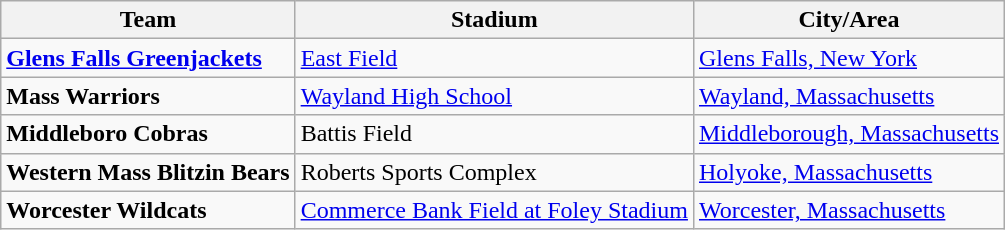<table class="wikitable">
<tr>
<th>Team</th>
<th>Stadium</th>
<th>City/Area</th>
</tr>
<tr>
<td><strong><a href='#'>Glens Falls Greenjackets</a></strong></td>
<td><a href='#'>East Field</a></td>
<td><a href='#'>Glens Falls, New York</a></td>
</tr>
<tr>
<td><strong>Mass Warriors</strong></td>
<td><a href='#'>Wayland High School</a></td>
<td><a href='#'>Wayland, Massachusetts</a></td>
</tr>
<tr>
<td><strong>Middleboro Cobras</strong></td>
<td>Battis Field</td>
<td><a href='#'>Middleborough, Massachusetts</a></td>
</tr>
<tr>
<td><strong>Western Mass Blitzin Bears</strong></td>
<td>Roberts Sports Complex</td>
<td><a href='#'>Holyoke, Massachusetts</a></td>
</tr>
<tr>
<td><strong>Worcester Wildcats</strong></td>
<td><a href='#'>Commerce Bank Field at Foley Stadium</a></td>
<td><a href='#'>Worcester, Massachusetts</a></td>
</tr>
</table>
